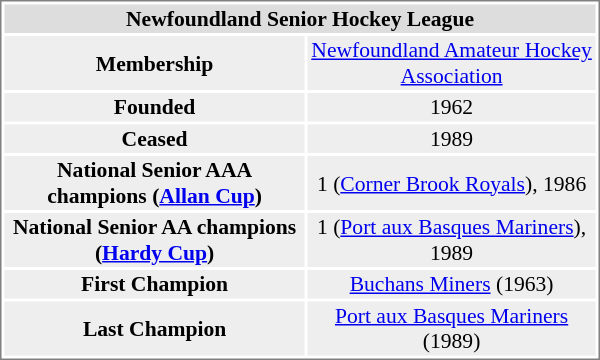<table cellpadding="0" align="right">
<tr align="right" style="vertical-align: top">
<td></td>
<td><br><table cellpadding="1" width="400px" style="font-size: 90%; border: 1px solid gray;">
<tr align="center" bgcolor="#dddddd">
<td colspan=2><strong>Newfoundland Senior Hockey League</strong></td>
</tr>
<tr align="center"  bgcolor="#eeeeee">
<td><strong>Membership</strong></td>
<td><a href='#'>Newfoundland Amateur Hockey Association</a></td>
</tr>
<tr align="center"  bgcolor="#eeeeee">
<td><strong>Founded</strong></td>
<td>1962</td>
</tr>
<tr align="center"  bgcolor="#eeeeee">
<td><strong>Ceased</strong></td>
<td>1989</td>
</tr>
<tr align="center"  bgcolor="#eeeeee">
<td><strong>National Senior AAA champions (<a href='#'>Allan Cup</a>)</strong></td>
<td>1 (<a href='#'>Corner Brook Royals</a>), 1986</td>
</tr>
<tr align="center"  bgcolor="#eeeeee">
<td><strong>National Senior AA champions (<a href='#'>Hardy Cup</a>)</strong></td>
<td>1 (<a href='#'>Port aux Basques Mariners</a>), 1989</td>
</tr>
<tr align="center"  bgcolor="#eeeeee">
<td><strong>First Champion</strong></td>
<td><a href='#'>Buchans Miners</a> (1963)</td>
</tr>
<tr align="center"  bgcolor="#eeeeee">
<td><strong>Last Champion</strong></td>
<td><a href='#'>Port aux Basques Mariners</a> (1989)</td>
</tr>
</table>
</td>
</tr>
</table>
